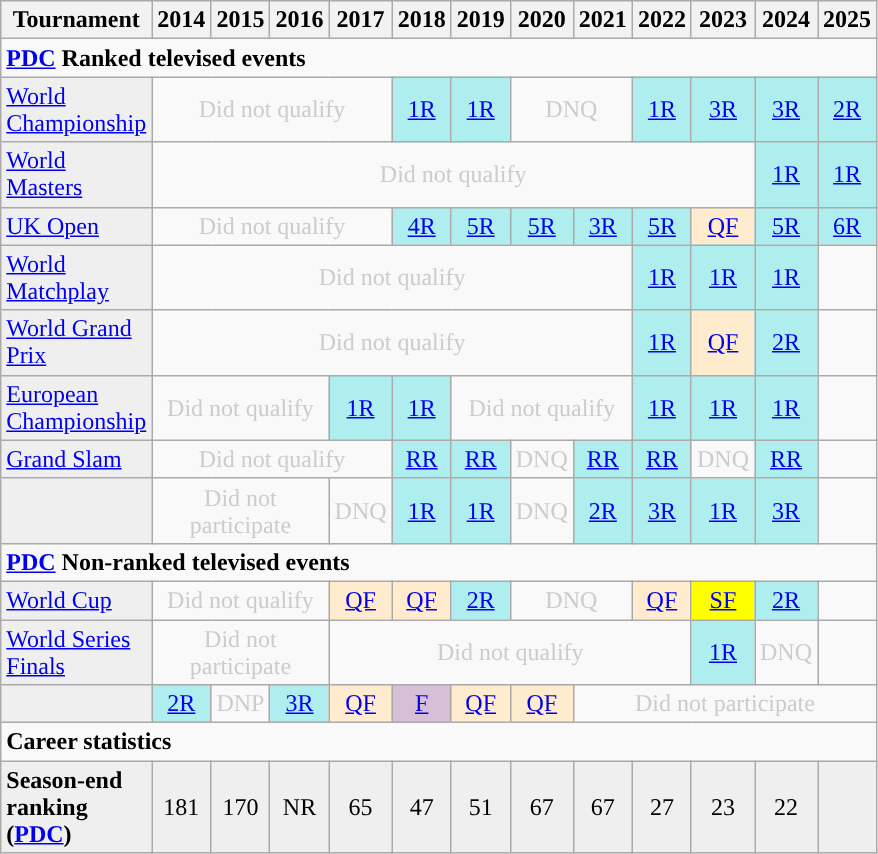<table class="wikitable" style="width:20%; margin:0">
<tr>
<th>Tournament</th>
<th>2014</th>
<th>2015</th>
<th>2016</th>
<th>2017</th>
<th>2018</th>
<th>2019</th>
<th>2020</th>
<th>2021</th>
<th>2022</th>
<th>2023</th>
<th>2024</th>
<th>2025</th>
</tr>
<tr>
<td colspan="31" align="left"><strong><a href='#'>PDC</a> Ranked televised events</strong></td>
</tr>
<tr>
<td style="background:#efefef;"><a href='#'>World Championship</a></td>
<td colspan="4" style="text-align:center; color:#ccc;">Did not qualify</td>
<td style="text-align:center; background:#afeeee;"><a href='#'>1R</a></td>
<td style="text-align:center; background:#afeeee;"><a href='#'>1R</a></td>
<td colspan="2" style="text-align:center; color:#ccc;">DNQ</td>
<td style="text-align:center; background:#afeeee;"><a href='#'>1R</a></td>
<td style="text-align:center; background:#afeeee;"><a href='#'>3R</a></td>
<td style="text-align:center; background:#afeeee;"><a href='#'>3R</a></td>
<td style="text-align:center; background:#afeeee;"><a href='#'>2R</a></td>
</tr>
<tr>
<td style="background:#efefef;"><a href='#'>World Masters</a></td>
<td colspan="10" style="text-align:center; color:#ccc;">Did not qualify</td>
<td style="text-align:center; background:#afeeee;"><a href='#'>1R</a></td>
<td style="text-align:center; background:#afeeee;"><a href='#'>1R</a></td>
</tr>
<tr>
<td style="background:#efefef;"><a href='#'>UK Open</a></td>
<td colspan="4" style="text-align:center; color:#ccc;">Did not qualify</td>
<td style="text-align:center; background:#afeeee;"><a href='#'>4R</a></td>
<td style="text-align:center; background:#afeeee;"><a href='#'>5R</a></td>
<td style="text-align:center; background:#afeeee;"><a href='#'>5R</a></td>
<td style="text-align:center; background:#afeeee;"><a href='#'>3R</a></td>
<td style="text-align:center; background:#afeeee;"><a href='#'>5R</a></td>
<td style="text-align:center; background:#ffebcd;"><a href='#'>QF</a></td>
<td style="text-align:center; background:#afeeee;"><a href='#'>5R</a></td>
<td style="text-align:center; background:#afeeee;"><a href='#'>6R</a></td>
</tr>
<tr>
<td style="background:#efefef;"><a href='#'>World Matchplay</a></td>
<td colspan="8" style="text-align:center; color:#ccc;">Did not qualify</td>
<td style="text-align:center; background:#afeeee;"><a href='#'>1R</a></td>
<td style="text-align:center; background:#afeeee;"><a href='#'>1R</a></td>
<td style="text-align:center; background:#afeeee;"><a href='#'>1R</a></td>
<td></td>
</tr>
<tr>
<td style="background:#efefef;"><a href='#'>World Grand Prix</a></td>
<td colspan="8" style="text-align:center; color:#ccc;">Did not qualify</td>
<td style="text-align:center; background:#afeeee;"><a href='#'>1R</a></td>
<td style="text-align:center; background:#ffebcd;"><a href='#'>QF</a></td>
<td style="text-align:center; background:#afeeee;"><a href='#'>2R</a></td>
<td></td>
</tr>
<tr>
<td style="background:#efefef;"><a href='#'>European Championship</a></td>
<td colspan="3" style="text-align:center; color:#ccc;">Did not qualify</td>
<td style="text-align:center; background:#afeeee;"><a href='#'>1R</a></td>
<td style="text-align:center; background:#afeeee;"><a href='#'>1R</a></td>
<td colspan="3" style="text-align:center; color:#ccc;">Did not qualify</td>
<td style="text-align:center; background:#afeeee;"><a href='#'>1R</a></td>
<td style="text-align:center; background:#afeeee;"><a href='#'>1R</a></td>
<td style="text-align:center; background:#afeeee;"><a href='#'>1R</a></td>
<td></td>
</tr>
<tr>
<td style="background:#efefef;"><a href='#'>Grand Slam</a></td>
<td colspan="4" style="text-align:center; color:#ccc;">Did not qualify</td>
<td style="text-align:center; background:#afeeee;"><a href='#'>RR</a></td>
<td style="text-align:center; background:#afeeee;"><a href='#'>RR</a></td>
<td style="text-align:center; color:#ccc;">DNQ</td>
<td style="text-align:center; background:#afeeee;"><a href='#'>RR</a></td>
<td style="text-align:center; background:#afeeee;"><a href='#'>RR</a></td>
<td style="text-align:center; color:#ccc;">DNQ</td>
<td style="text-align:center; background:#afeeee;"><a href='#'>RR</a></td>
<td></td>
</tr>
<tr>
<td style="background:#efefef;"></td>
<td colspan="3" style="text-align:center; color:#ccc;">Did not participate</td>
<td style="text-align:center; color:#ccc;">DNQ</td>
<td style="text-align:center; background:#afeeee;"><a href='#'>1R</a></td>
<td style="text-align:center; background:#afeeee;"><a href='#'>1R</a></td>
<td style="text-align:center; color:#ccc;">DNQ</td>
<td style="text-align:center; background:#afeeee;"><a href='#'>2R</a></td>
<td style="text-align:center; background:#afeeee;"><a href='#'>3R</a></td>
<td style="text-align:center; background:#afeeee;"><a href='#'>1R</a></td>
<td style="text-align:center; background:#afeeee;"><a href='#'>3R</a></td>
<td></td>
</tr>
<tr>
<td colspan="15" align="left"><strong><a href='#'>PDC</a> Non-ranked televised events</strong></td>
</tr>
<tr>
<td style="background:#efefef;"><a href='#'>World Cup</a></td>
<td colspan="3" style="text-align:center; color:#ccc;">Did not qualify</td>
<td style="text-align:center; background:#ffebcd;"><a href='#'>QF</a></td>
<td style="text-align:center; background:#ffebcd;"><a href='#'>QF</a></td>
<td style="text-align:center; background:#afeeee;"><a href='#'>2R</a></td>
<td colspan="2" style="text-align:center; color:#ccc;">DNQ</td>
<td style="text-align:center; background:#ffebcd;"><a href='#'>QF</a></td>
<td style="text-align:center; background:yellow;"><a href='#'>SF</a></td>
<td style="text-align:center; background:#afeeee;"><a href='#'>2R</a></td>
<td></td>
</tr>
<tr>
<td style="background:#efefef;"><a href='#'>World Series Finals</a></td>
<td colspan="3" style="text-align:center; color:#ccc;">Did not participate</td>
<td colspan="6" style="text-align:center; color:#ccc;">Did not qualify</td>
<td style="text-align:center; background:#afeeee;"><a href='#'>1R</a></td>
<td style="text-align:center; color:#ccc;">DNQ</td>
<td></td>
</tr>
<tr>
<td style="background:#efefef;"></td>
<td style="text-align:center; background:#afeeee;"><a href='#'>2R</a></td>
<td style="text-align:center; color:#ccc;">DNP</td>
<td style="text-align:center; background:#afeeee;"><a href='#'>3R</a></td>
<td style="text-align:center; background:#ffebcd;"><a href='#'>QF</a></td>
<td style="text-align:center; background:thistle;"><a href='#'>F</a></td>
<td style="text-align:center; background:#ffebcd;"><a href='#'>QF</a></td>
<td style="text-align:center; background:#ffebcd;"><a href='#'>QF</a></td>
<td colspan="5" style="text-align:center; color:#ccc;">Did not participate</td>
</tr>
<tr>
<td colspan="21" align="left"><strong>Career statistics</strong></td>
</tr>
<tr bgcolor="efefef">
<td align="left"><strong>Season-end ranking (<a href='#'>PDC</a>)</strong></td>
<td style="text-align:center;">181</td>
<td style="text-align:center;">170</td>
<td style="text-align:center;">NR</td>
<td style="text-align:center;">65</td>
<td style="text-align:center;">47</td>
<td style="text-align:center;">51</td>
<td style="text-align:center;">67</td>
<td style="text-align:center;">67</td>
<td style="text-align:center;">27</td>
<td style="text-align:center;">23</td>
<td style="text-align:center;">22</td>
<td></td>
</tr>
</table>
